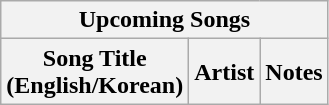<table class="wikitable sortable">
<tr>
<th colspan="3"><strong>Upcoming Songs</strong></th>
</tr>
<tr>
<th>Song Title<br>(English/Korean)</th>
<th>Artist</th>
<th>Notes</th>
</tr>
</table>
